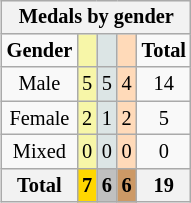<table class="wikitable" style="font-size:85%; float:right">
<tr style="background:#efefef;">
<th colspan=5>Medals by gender</th>
</tr>
<tr align=center>
<td><strong>Gender</strong></td>
<td style="background:#f7f6a8;"></td>
<td style="background:#dce5e5;"></td>
<td style="background:#ffdab9;"></td>
<td><strong>Total</strong></td>
</tr>
<tr align=center>
<td>Male</td>
<td style="background:#F7F6A8;">5</td>
<td style="background:#DCE5E5;">5</td>
<td style="background:#FFDAB9;">4</td>
<td>14</td>
</tr>
<tr align=center>
<td>Female</td>
<td style="background:#F7F6A8;">2</td>
<td style="background:#DCE5E5;">1</td>
<td style="background:#FFDAB9;">2</td>
<td>5</td>
</tr>
<tr align=center>
<td>Mixed</td>
<td style="background:#F7F6A8;">0</td>
<td style="background:#DCE5E5;">0</td>
<td style="background:#FFDAB9;">0</td>
<td>0</td>
</tr>
<tr align=center>
<th>Total</th>
<th style="background:gold;">7</th>
<th style="background:silver;">6</th>
<th style="background:#c96;">6</th>
<th>19</th>
</tr>
</table>
